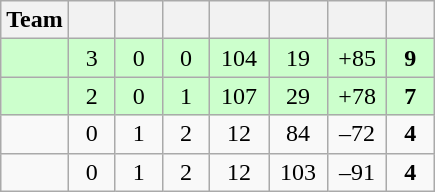<table class="wikitable" style="text-align:center;">
<tr>
<th>Team</th>
<th style="width:1.5em;"></th>
<th style="width:1.5em;"></th>
<th style="width:1.5em;"></th>
<th style="width:2.0em;"></th>
<th style="width:2.0em;"></th>
<th style="width:2.0em;"></th>
<th style="width:1.5em;"></th>
</tr>
<tr bgcolor="#cfc">
<td align="left"></td>
<td>3</td>
<td>0</td>
<td>0</td>
<td>104</td>
<td>19</td>
<td>+85</td>
<td><strong>9</strong></td>
</tr>
<tr bgcolor="#cfc">
<td align="left"></td>
<td>2</td>
<td>0</td>
<td>1</td>
<td>107</td>
<td>29</td>
<td>+78</td>
<td><strong>7</strong></td>
</tr>
<tr>
<td align="left"></td>
<td>0</td>
<td>1</td>
<td>2</td>
<td>12</td>
<td>84</td>
<td>–72</td>
<td><strong>4</strong></td>
</tr>
<tr>
<td align="left"></td>
<td>0</td>
<td>1</td>
<td>2</td>
<td>12</td>
<td>103</td>
<td>–91</td>
<td><strong>4</strong></td>
</tr>
</table>
